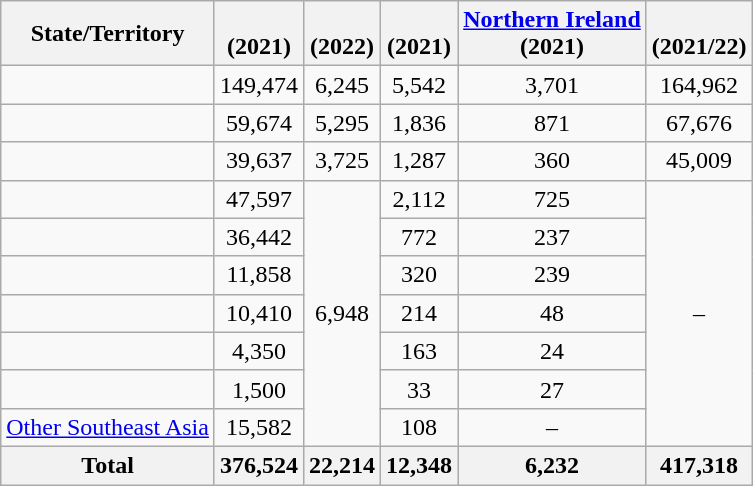<table class="wikitable sortable" style="text-align:center">
<tr>
<th class="unsortable">State/Territory</th>
<th><br> (2021)</th>
<th> <br> (2022)</th>
<th> <br> (2021)</th>
<th><a href='#'>Northern Ireland</a> <br> (2021)</th>
<th> <br> (2021/22)</th>
</tr>
<tr>
<td style="text-align:left;"></td>
<td>149,474</td>
<td>6,245</td>
<td>5,542</td>
<td>3,701</td>
<td>164,962</td>
</tr>
<tr>
<td style="text-align:left;"></td>
<td>59,674</td>
<td>5,295</td>
<td>1,836</td>
<td>871</td>
<td>67,676</td>
</tr>
<tr>
<td style="text-align:left;"></td>
<td>39,637</td>
<td>3,725</td>
<td>1,287</td>
<td>360</td>
<td>45,009</td>
</tr>
<tr>
<td style="text-align:left;"></td>
<td>47,597</td>
<td rowspan="7">6,948</td>
<td>2,112</td>
<td>725</td>
<td rowspan="7">–</td>
</tr>
<tr>
<td style="text-align:left;"></td>
<td>36,442</td>
<td>772</td>
<td>237</td>
</tr>
<tr>
<td style="text-align:left;"></td>
<td>11,858</td>
<td>320</td>
<td>239</td>
</tr>
<tr>
<td style="text-align:left;"></td>
<td>10,410</td>
<td>214</td>
<td>48</td>
</tr>
<tr>
<td style="text-align:left;"></td>
<td>4,350</td>
<td>163</td>
<td>24</td>
</tr>
<tr>
<td style="text-align:left;"></td>
<td>1,500</td>
<td>33</td>
<td>27</td>
</tr>
<tr>
<td style="text-align:left;"><a href='#'>Other Southeast Asia</a></td>
<td>15,582</td>
<td>108</td>
<td>–</td>
</tr>
<tr>
<th>Total</th>
<th>376,524</th>
<th>22,214</th>
<th>12,348</th>
<th>6,232</th>
<th>417,318</th>
</tr>
</table>
